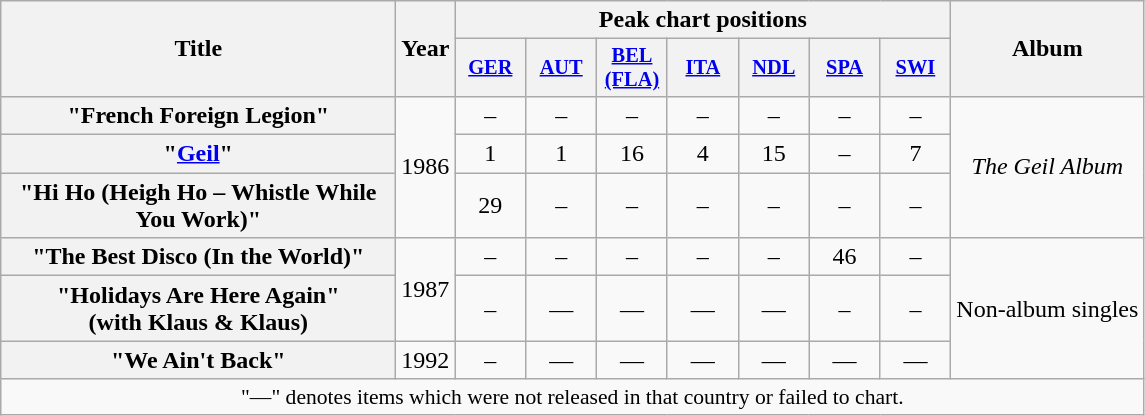<table class="wikitable plainrowheaders" style="text-align:center;">
<tr>
<th scope="col" rowspan="2" style="width:16em;">Title</th>
<th scope="col" rowspan="2">Year</th>
<th scope="col" colspan="7">Peak chart positions</th>
<th scope="col" rowspan="2">Album</th>
</tr>
<tr>
<th style="width:3em;font-size:85%"><a href='#'>GER</a><br></th>
<th style="width:3em;font-size:85%"><a href='#'>AUT</a><br></th>
<th style="width:3em;font-size:85%"><a href='#'>BEL (FLA)</a><br></th>
<th style="width:3em;font-size:85%"><a href='#'>ITA</a><br></th>
<th style="width:3em;font-size:85%"><a href='#'>NDL</a><br></th>
<th style="width:3em;font-size:85%"><a href='#'>SPA</a><br></th>
<th style="width:3em;font-size:85%"><a href='#'>SWI</a><br></th>
</tr>
<tr>
<th scope="row">"French Foreign Legion"</th>
<td rowspan="3">1986</td>
<td>–</td>
<td>–</td>
<td>–</td>
<td>–</td>
<td>–</td>
<td>–</td>
<td>–</td>
<td rowspan=3><em>The Geil Album</em></td>
</tr>
<tr>
<th scope="row">"<a href='#'>Geil</a>"</th>
<td>1</td>
<td>1</td>
<td>16</td>
<td>4</td>
<td>15</td>
<td>–</td>
<td>7</td>
</tr>
<tr>
<th scope="row">"Hi Ho (Heigh Ho – Whistle While You Work)"</th>
<td>29</td>
<td>–</td>
<td>–</td>
<td>–</td>
<td>–</td>
<td>–</td>
<td>–</td>
</tr>
<tr>
<th scope="row">"The Best Disco (In the World)"</th>
<td rowspan="2">1987</td>
<td>–</td>
<td>–</td>
<td>–</td>
<td>–</td>
<td>–</td>
<td>46</td>
<td>–</td>
<td rowspan=3>Non-album singles</td>
</tr>
<tr>
<th scope="row">"Holidays Are Here Again"<br><span>(with Klaus & Klaus)</span></th>
<td>–</td>
<td>—</td>
<td>—</td>
<td>—</td>
<td>—</td>
<td>–</td>
<td>–</td>
</tr>
<tr>
<th scope="row">"We Ain't Back"</th>
<td rowspan="1">1992</td>
<td>–</td>
<td>—</td>
<td>—</td>
<td>—</td>
<td>—</td>
<td>—</td>
<td>—</td>
</tr>
<tr>
<td colspan="10" style="font-size:90%">"—" denotes items which were not released in that country or failed to chart.</td>
</tr>
</table>
